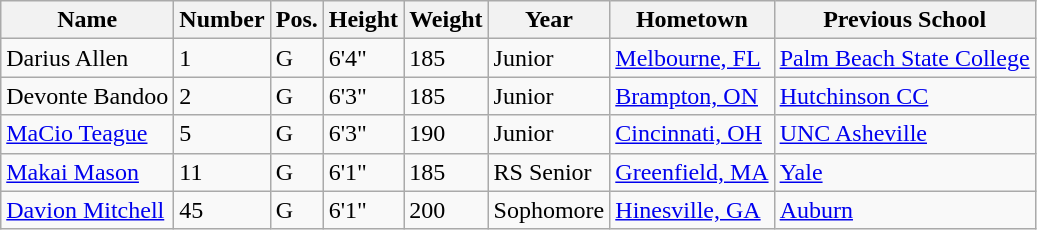<table class="wikitable sortable" border="1">
<tr>
<th>Name</th>
<th>Number</th>
<th>Pos.</th>
<th>Height</th>
<th>Weight</th>
<th>Year</th>
<th>Hometown</th>
<th class="unsortable">Previous School</th>
</tr>
<tr>
<td>Darius Allen</td>
<td>1</td>
<td>G</td>
<td>6'4"</td>
<td>185</td>
<td>Junior</td>
<td><a href='#'>Melbourne, FL</a></td>
<td><a href='#'>Palm Beach State College</a></td>
</tr>
<tr>
<td>Devonte Bandoo</td>
<td>2</td>
<td>G</td>
<td>6'3"</td>
<td>185</td>
<td>Junior</td>
<td><a href='#'>Brampton, ON</a></td>
<td><a href='#'>Hutchinson CC</a></td>
</tr>
<tr>
<td><a href='#'>MaCio Teague</a></td>
<td>5</td>
<td>G</td>
<td>6'3"</td>
<td>190</td>
<td>Junior</td>
<td><a href='#'>Cincinnati, OH</a></td>
<td><a href='#'>UNC Asheville</a></td>
</tr>
<tr>
<td><a href='#'>Makai Mason</a></td>
<td>11</td>
<td>G</td>
<td>6'1"</td>
<td>185</td>
<td>RS Senior</td>
<td><a href='#'>Greenfield, MA</a></td>
<td><a href='#'>Yale</a></td>
</tr>
<tr>
<td><a href='#'>Davion Mitchell</a></td>
<td>45</td>
<td>G</td>
<td>6'1"</td>
<td>200</td>
<td>Sophomore</td>
<td><a href='#'>Hinesville, GA</a></td>
<td><a href='#'>Auburn</a></td>
</tr>
</table>
